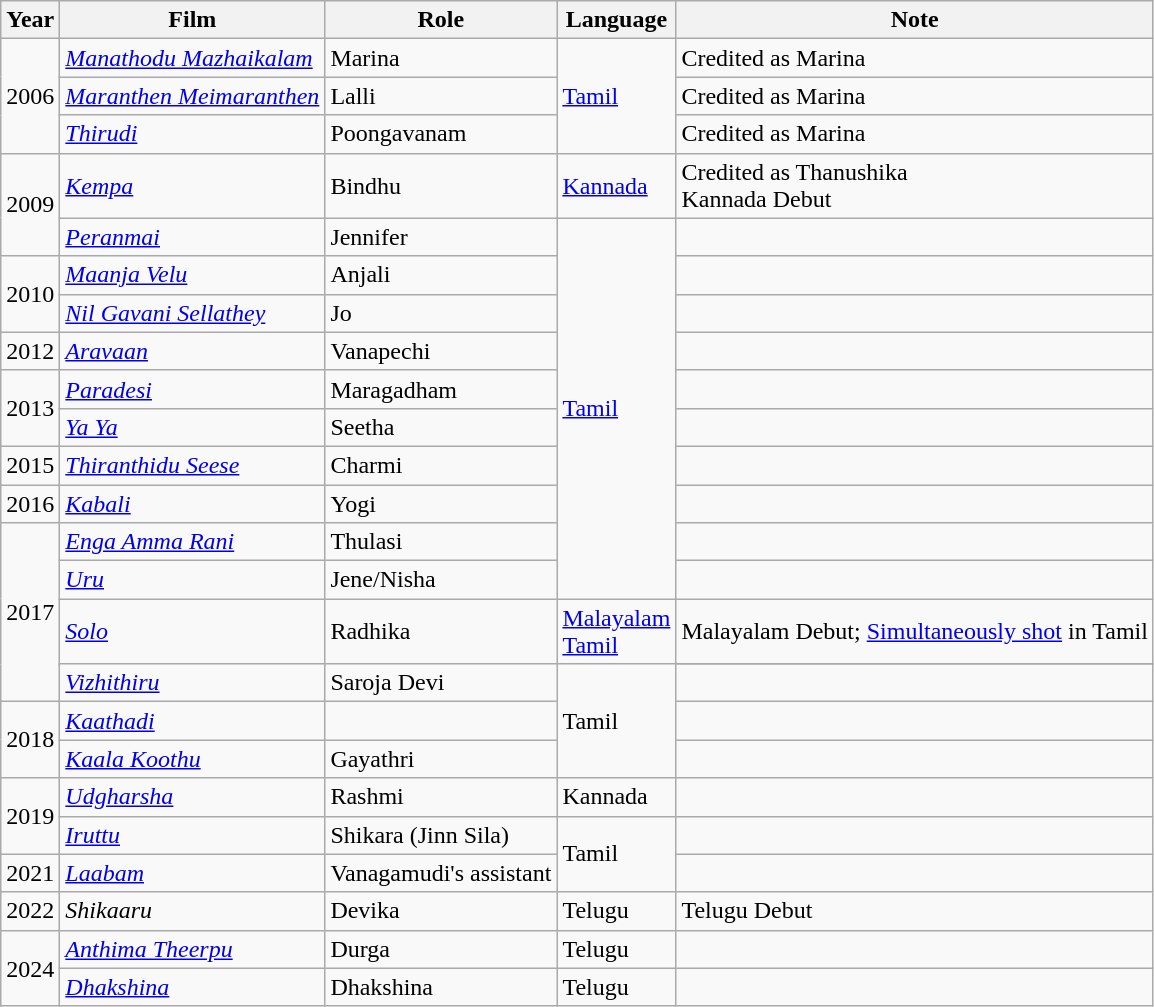<table class="wikitable sortable">
<tr>
<th>Year</th>
<th>Film</th>
<th>Role</th>
<th>Language</th>
<th>Note</th>
</tr>
<tr>
<td rowspan="3">2006</td>
<td><em><a href='#'>Manathodu Mazhaikalam</a></em></td>
<td>Marina</td>
<td rowspan="3"><a href='#'>Tamil</a></td>
<td>Credited as Marina</td>
</tr>
<tr>
<td><em><a href='#'>Maranthen Meimaranthen</a></em></td>
<td>Lalli</td>
<td>Credited as Marina</td>
</tr>
<tr>
<td><em><a href='#'>Thirudi</a></em></td>
<td>Poongavanam</td>
<td>Credited as Marina</td>
</tr>
<tr>
<td rowspan="2">2009</td>
<td><em><a href='#'>Kempa</a></em></td>
<td>Bindhu</td>
<td><a href='#'>Kannada</a></td>
<td>Credited as Thanushika<br>Kannada Debut</td>
</tr>
<tr>
<td><em><a href='#'>Peranmai</a></em></td>
<td>Jennifer</td>
<td rowspan="10"><a href='#'>Tamil</a></td>
<td></td>
</tr>
<tr>
<td rowspan="2">2010</td>
<td><em><a href='#'>Maanja Velu</a></em></td>
<td>Anjali</td>
<td></td>
</tr>
<tr>
<td><em><a href='#'>Nil Gavani Sellathey</a></em></td>
<td>Jo</td>
<td></td>
</tr>
<tr>
<td>2012</td>
<td><em><a href='#'>Aravaan</a></em></td>
<td>Vanapechi</td>
<td></td>
</tr>
<tr>
<td rowspan="2">2013</td>
<td><em><a href='#'>Paradesi</a></em></td>
<td>Maragadham</td>
<td></td>
</tr>
<tr>
<td><em><a href='#'>Ya Ya</a></em></td>
<td>Seetha</td>
<td></td>
</tr>
<tr>
<td>2015</td>
<td><em><a href='#'>Thiranthidu Seese</a></em></td>
<td>Charmi</td>
<td></td>
</tr>
<tr>
<td>2016</td>
<td><em><a href='#'>Kabali</a></em></td>
<td>Yogi</td>
<td></td>
</tr>
<tr>
<td rowspan="5">2017</td>
<td><em><a href='#'>Enga Amma Rani</a></em></td>
<td>Thulasi</td>
<td></td>
</tr>
<tr>
<td><em><a href='#'>Uru</a></em></td>
<td>Jene/Nisha</td>
<td></td>
</tr>
<tr>
<td rowspan=2><em><a href='#'>Solo</a></em></td>
<td rowspan="2">Radhika</td>
<td><a href='#'>Malayalam</a><br><a href='#'>Tamil</a></td>
<td>Malayalam Debut; <a href='#'>Simultaneously shot</a> in Tamil</td>
</tr>
<tr>
<td rowspan="4">Tamil</td>
</tr>
<tr>
<td><em><a href='#'>Vizhithiru</a></em></td>
<td>Saroja Devi</td>
<td></td>
</tr>
<tr>
<td rowspan="2">2018</td>
<td><em><a href='#'>Kaathadi</a></em></td>
<td></td>
<td></td>
</tr>
<tr>
<td><em><a href='#'>Kaala Koothu</a></em></td>
<td>Gayathri</td>
<td></td>
</tr>
<tr>
<td rowspan="2">2019</td>
<td><em><a href='#'>Udgharsha</a></em></td>
<td>Rashmi</td>
<td>Kannada</td>
<td></td>
</tr>
<tr>
<td><em><a href='#'>Iruttu</a></em></td>
<td>Shikara (Jinn Sila)</td>
<td rowspan="2">Tamil</td>
<td></td>
</tr>
<tr>
<td>2021</td>
<td><em><a href='#'>Laabam</a></em></td>
<td>Vanagamudi's assistant</td>
<td></td>
</tr>
<tr>
<td>2022</td>
<td><em>Shikaaru</em></td>
<td>Devika</td>
<td>Telugu</td>
<td>Telugu Debut</td>
</tr>
<tr>
<td rowspan="2">2024</td>
<td><em><a href='#'>Anthima Theerpu</a></em></td>
<td>Durga</td>
<td>Telugu</td>
<td></td>
</tr>
<tr>
<td><a href='#'><em>Dhakshina</em></a></td>
<td>Dhakshina</td>
<td>Telugu</td>
<td></td>
</tr>
</table>
